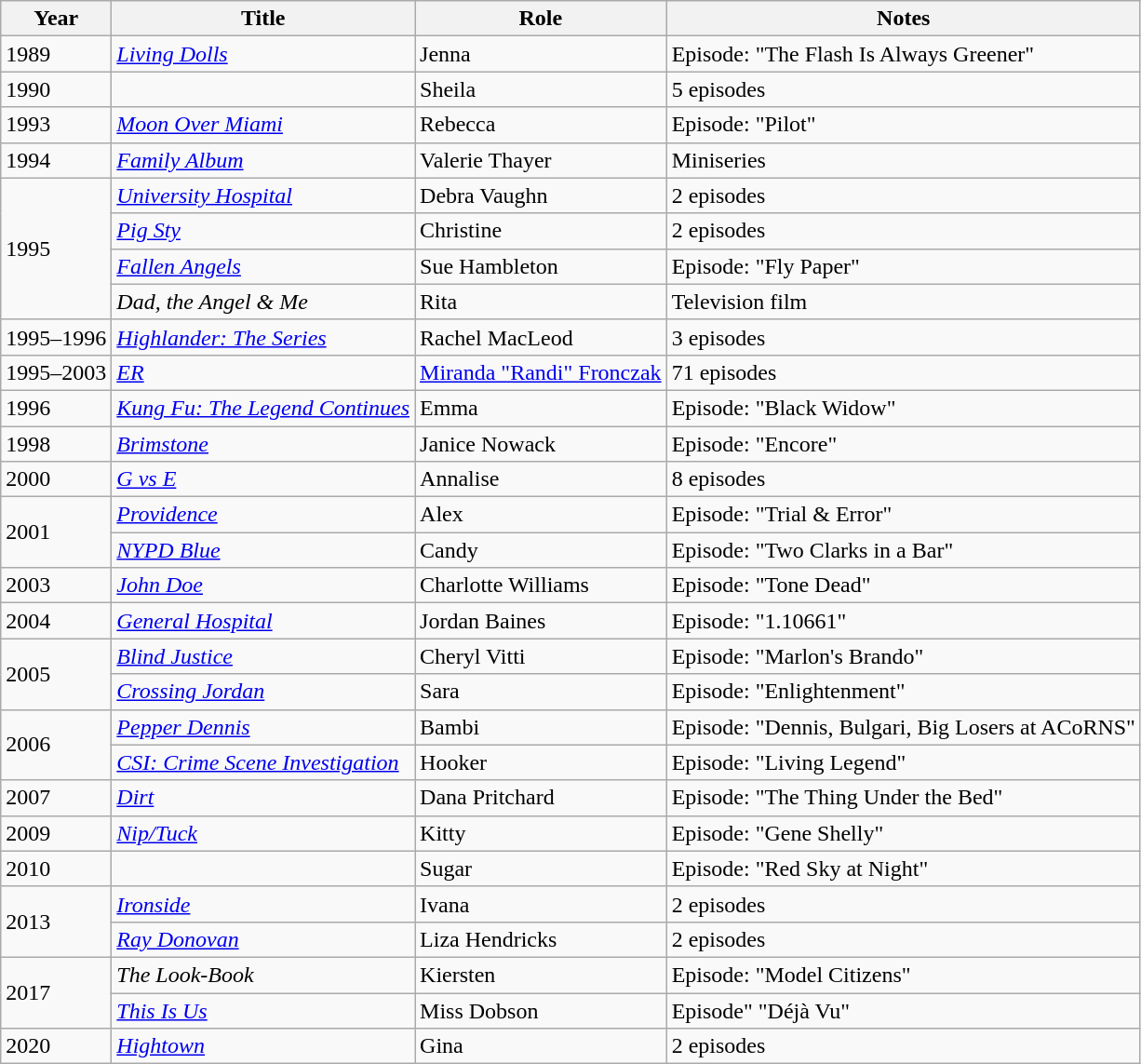<table class="wikitable sortable">
<tr>
<th>Year</th>
<th>Title</th>
<th>Role</th>
<th class="unsortable">Notes</th>
</tr>
<tr>
<td>1989</td>
<td><em><a href='#'>Living Dolls</a></em></td>
<td>Jenna</td>
<td>Episode: "The Flash Is Always Greener"</td>
</tr>
<tr>
<td>1990</td>
<td><em></em></td>
<td>Sheila</td>
<td>5 episodes</td>
</tr>
<tr>
<td>1993</td>
<td><em><a href='#'>Moon Over Miami</a></em></td>
<td>Rebecca</td>
<td>Episode: "Pilot"</td>
</tr>
<tr>
<td>1994</td>
<td><em><a href='#'>Family Album</a></em></td>
<td>Valerie Thayer</td>
<td>Miniseries</td>
</tr>
<tr>
<td rowspan="4">1995</td>
<td><em><a href='#'>University Hospital</a></em></td>
<td>Debra Vaughn</td>
<td>2 episodes</td>
</tr>
<tr>
<td><em><a href='#'>Pig Sty</a></em></td>
<td>Christine</td>
<td>2 episodes</td>
</tr>
<tr>
<td><em><a href='#'>Fallen Angels</a></em></td>
<td>Sue Hambleton</td>
<td>Episode: "Fly Paper"</td>
</tr>
<tr>
<td><em>Dad, the Angel & Me</em></td>
<td>Rita</td>
<td>Television film</td>
</tr>
<tr>
<td>1995–1996</td>
<td><em><a href='#'>Highlander: The Series</a></em></td>
<td>Rachel MacLeod</td>
<td>3 episodes</td>
</tr>
<tr>
<td>1995–2003</td>
<td><em><a href='#'>ER</a></em></td>
<td><a href='#'>Miranda "Randi" Fronczak</a></td>
<td>71 episodes</td>
</tr>
<tr>
<td>1996</td>
<td><em><a href='#'>Kung Fu: The Legend Continues</a></em></td>
<td>Emma</td>
<td>Episode: "Black Widow"</td>
</tr>
<tr>
<td>1998</td>
<td><em><a href='#'>Brimstone</a></em></td>
<td>Janice Nowack</td>
<td>Episode: "Encore"</td>
</tr>
<tr>
<td>2000</td>
<td><em><a href='#'>G vs E</a></em></td>
<td>Annalise</td>
<td>8 episodes</td>
</tr>
<tr>
<td rowspan="2">2001</td>
<td><em><a href='#'>Providence</a></em></td>
<td>Alex</td>
<td>Episode: "Trial & Error"</td>
</tr>
<tr>
<td><em><a href='#'>NYPD Blue</a></em></td>
<td>Candy</td>
<td>Episode: "Two Clarks in a Bar"</td>
</tr>
<tr>
<td>2003</td>
<td><em><a href='#'>John Doe</a></em></td>
<td>Charlotte Williams</td>
<td>Episode: "Tone Dead"</td>
</tr>
<tr>
<td>2004</td>
<td><em><a href='#'>General Hospital</a></em></td>
<td>Jordan Baines</td>
<td>Episode: "1.10661"</td>
</tr>
<tr>
<td rowspan="2">2005</td>
<td><em><a href='#'>Blind Justice</a></em></td>
<td>Cheryl Vitti</td>
<td>Episode: "Marlon's Brando"</td>
</tr>
<tr>
<td><em><a href='#'>Crossing Jordan</a></em></td>
<td>Sara</td>
<td>Episode: "Enlightenment"</td>
</tr>
<tr>
<td rowspan="2">2006</td>
<td><em><a href='#'>Pepper Dennis</a></em></td>
<td>Bambi</td>
<td>Episode: "Dennis, Bulgari, Big Losers at ACoRNS"</td>
</tr>
<tr>
<td><em><a href='#'>CSI: Crime Scene Investigation</a></em></td>
<td>Hooker</td>
<td>Episode: "Living Legend"</td>
</tr>
<tr>
<td>2007</td>
<td><em><a href='#'>Dirt</a></em></td>
<td>Dana Pritchard</td>
<td>Episode: "The Thing Under the Bed"</td>
</tr>
<tr>
<td>2009</td>
<td><em><a href='#'>Nip/Tuck</a></em></td>
<td>Kitty</td>
<td>Episode: "Gene Shelly"</td>
</tr>
<tr>
<td>2010</td>
<td><em></em></td>
<td>Sugar</td>
<td>Episode: "Red Sky at Night"</td>
</tr>
<tr>
<td rowspan="2">2013</td>
<td><em><a href='#'>Ironside</a></em></td>
<td>Ivana</td>
<td>2 episodes</td>
</tr>
<tr>
<td><em><a href='#'>Ray Donovan</a></em></td>
<td>Liza Hendricks</td>
<td>2 episodes</td>
</tr>
<tr>
<td rowspan="2">2017</td>
<td><em>The Look-Book</em></td>
<td>Kiersten</td>
<td>Episode: "Model Citizens"</td>
</tr>
<tr>
<td><em><a href='#'>This Is Us</a></em></td>
<td>Miss Dobson</td>
<td>Episode" "Déjà Vu"</td>
</tr>
<tr>
<td>2020</td>
<td><em><a href='#'>Hightown</a></em></td>
<td>Gina</td>
<td>2 episodes</td>
</tr>
</table>
